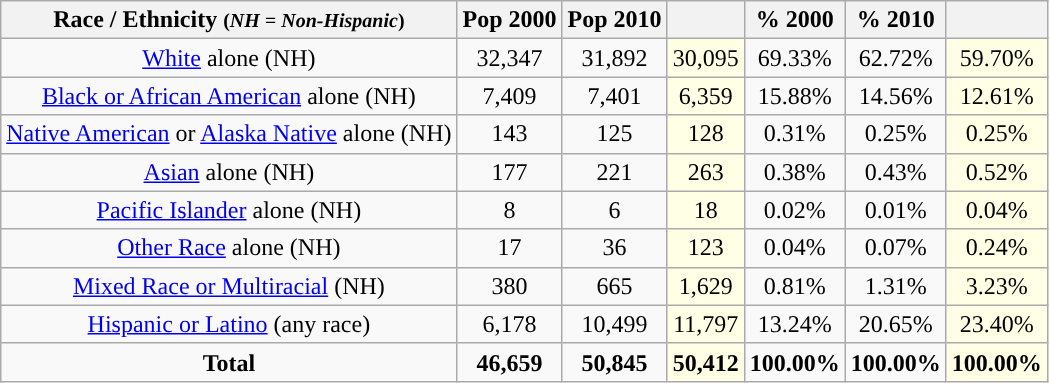<table class="wikitable" style="text-align:center;">
<tr>
<th>Race / Ethnicity <small>(<em>NH = Non-Hispanic</em>)</small></th>
<th>Pop 2000</th>
<th>Pop 2010</th>
<th></th>
<th>% 2000</th>
<th>% 2010</th>
<th></th>
</tr>
<tr>
<td><a href='#'>White</a> alone (NH)</td>
<td>32,347</td>
<td>31,892</td>
<td style='background: #ffffe6;'>30,095</td>
<td>69.33%</td>
<td>62.72%</td>
<td style='background: #ffffe6;'>59.70%</td>
</tr>
<tr>
<td><a href='#'>Black or African American</a> alone (NH)</td>
<td>7,409</td>
<td>7,401</td>
<td style='background: #ffffe6;'>6,359</td>
<td>15.88%</td>
<td>14.56%</td>
<td style='background: #ffffe6;'>12.61%</td>
</tr>
<tr>
<td><a href='#'>Native American</a> or <a href='#'>Alaska Native</a> alone (NH)</td>
<td>143</td>
<td>125</td>
<td style='background: #ffffe6;'>128</td>
<td>0.31%</td>
<td>0.25%</td>
<td style='background: #ffffe6;'>0.25%</td>
</tr>
<tr>
<td><a href='#'>Asian</a> alone (NH)</td>
<td>177</td>
<td>221</td>
<td style='background: #ffffe6;'>263</td>
<td>0.38%</td>
<td>0.43%</td>
<td style='background: #ffffe6;'>0.52%</td>
</tr>
<tr>
<td><a href='#'>Pacific Islander</a> alone (NH)</td>
<td>8</td>
<td>6</td>
<td style='background: #ffffe6;'>18</td>
<td>0.02%</td>
<td>0.01%</td>
<td style='background: #ffffe6;'>0.04%</td>
</tr>
<tr>
<td><a href='#'>Other Race</a> alone (NH)</td>
<td>17</td>
<td>36</td>
<td style='background: #ffffe6;'>123</td>
<td>0.04%</td>
<td>0.07%</td>
<td style='background: #ffffe6;'>0.24%</td>
</tr>
<tr>
<td><a href='#'>Mixed Race or Multiracial</a> (NH)</td>
<td>380</td>
<td>665</td>
<td style='background: #ffffe6;'>1,629</td>
<td>0.81%</td>
<td>1.31%</td>
<td style='background: #ffffe6;'>3.23%</td>
</tr>
<tr>
<td><a href='#'>Hispanic or Latino</a> (any race)</td>
<td>6,178</td>
<td>10,499</td>
<td style='background: #ffffe6;'>11,797</td>
<td>13.24%</td>
<td>20.65%</td>
<td style='background: #ffffe6;'>23.40%</td>
</tr>
<tr>
<td><strong>Total</strong></td>
<td><strong>46,659</strong></td>
<td><strong>50,845</strong></td>
<td style='background: #ffffe6;'><strong>50,412</strong></td>
<td><strong>100.00%</strong></td>
<td><strong>100.00%</strong></td>
<td style='background: #ffffe6;'><strong>100.00%</strong></td>
</tr>
</table>
